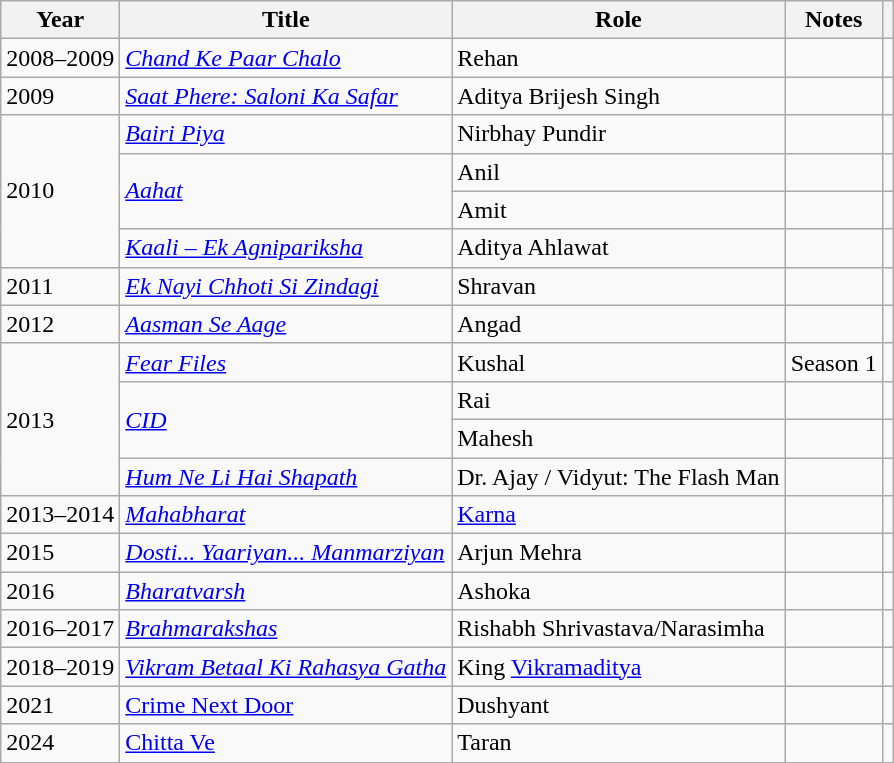<table class="wikitable" "text-align:center;">
<tr>
<th>Year</th>
<th>Title</th>
<th>Role</th>
<th><strong>Notes</strong></th>
<th></th>
</tr>
<tr>
<td>2008–2009</td>
<td><em><a href='#'>Chand Ke Paar Chalo</a></em></td>
<td>Rehan</td>
<td></td>
<td></td>
</tr>
<tr>
<td>2009</td>
<td><em><a href='#'>Saat Phere: Saloni Ka Safar</a></em></td>
<td>Aditya Brijesh Singh</td>
<td></td>
<td></td>
</tr>
<tr>
<td rowspan="4">2010</td>
<td><em><a href='#'>Bairi Piya</a></em></td>
<td>Nirbhay Pundir</td>
<td></td>
<td></td>
</tr>
<tr>
<td rowspan="2"><em><a href='#'>Aahat</a></em></td>
<td>Anil</td>
<td></td>
<td></td>
</tr>
<tr>
<td>Amit</td>
<td></td>
<td></td>
</tr>
<tr>
<td><em><a href='#'>Kaali – Ek Agnipariksha</a></em></td>
<td>Aditya Ahlawat</td>
<td></td>
<td></td>
</tr>
<tr>
<td>2011</td>
<td><em><a href='#'>Ek Nayi Chhoti Si Zindagi</a></em></td>
<td>Shravan</td>
<td></td>
<td></td>
</tr>
<tr>
<td>2012</td>
<td><em><a href='#'>Aasman Se Aage</a></em></td>
<td>Angad</td>
<td></td>
<td></td>
</tr>
<tr>
<td rowspan="4">2013</td>
<td><em><a href='#'>Fear Files</a></em></td>
<td>Kushal</td>
<td>Season 1</td>
<td></td>
</tr>
<tr>
<td rowspan="2"><em><a href='#'>CID</a></em></td>
<td>Rai</td>
<td></td>
<td></td>
</tr>
<tr>
<td>Mahesh</td>
<td></td>
<td></td>
</tr>
<tr>
<td><em><a href='#'>Hum Ne Li Hai Shapath</a></em></td>
<td>Dr. Ajay / Vidyut: The Flash Man</td>
<td></td>
<td></td>
</tr>
<tr>
<td>2013–2014</td>
<td><em><a href='#'>Mahabharat</a></em></td>
<td><a href='#'>Karna</a></td>
<td></td>
<td></td>
</tr>
<tr>
<td>2015</td>
<td><em><a href='#'>Dosti... Yaariyan... Manmarziyan</a></em></td>
<td>Arjun Mehra</td>
<td></td>
<td></td>
</tr>
<tr>
<td>2016</td>
<td><em><a href='#'>Bharatvarsh</a></em></td>
<td>Ashoka</td>
<td></td>
<td></td>
</tr>
<tr>
<td>2016–2017</td>
<td><em><a href='#'>Brahmarakshas</a></em></td>
<td>Rishabh Shrivastava/Narasimha</td>
<td></td>
<td></td>
</tr>
<tr>
<td>2018–2019</td>
<td><em><a href='#'>Vikram Betaal Ki Rahasya Gatha</a></em></td>
<td>King <a href='#'>Vikramaditya</a></td>
<td></td>
<td></td>
</tr>
<tr>
<td>2021</td>
<td><a href='#'>Crime Next Door</a></td>
<td>Dushyant</td>
<td></td>
<td></td>
</tr>
<tr>
<td>2024</td>
<td><a href='#'>Chitta Ve</a></td>
<td>Taran</td>
<td></td>
<td></td>
</tr>
</table>
